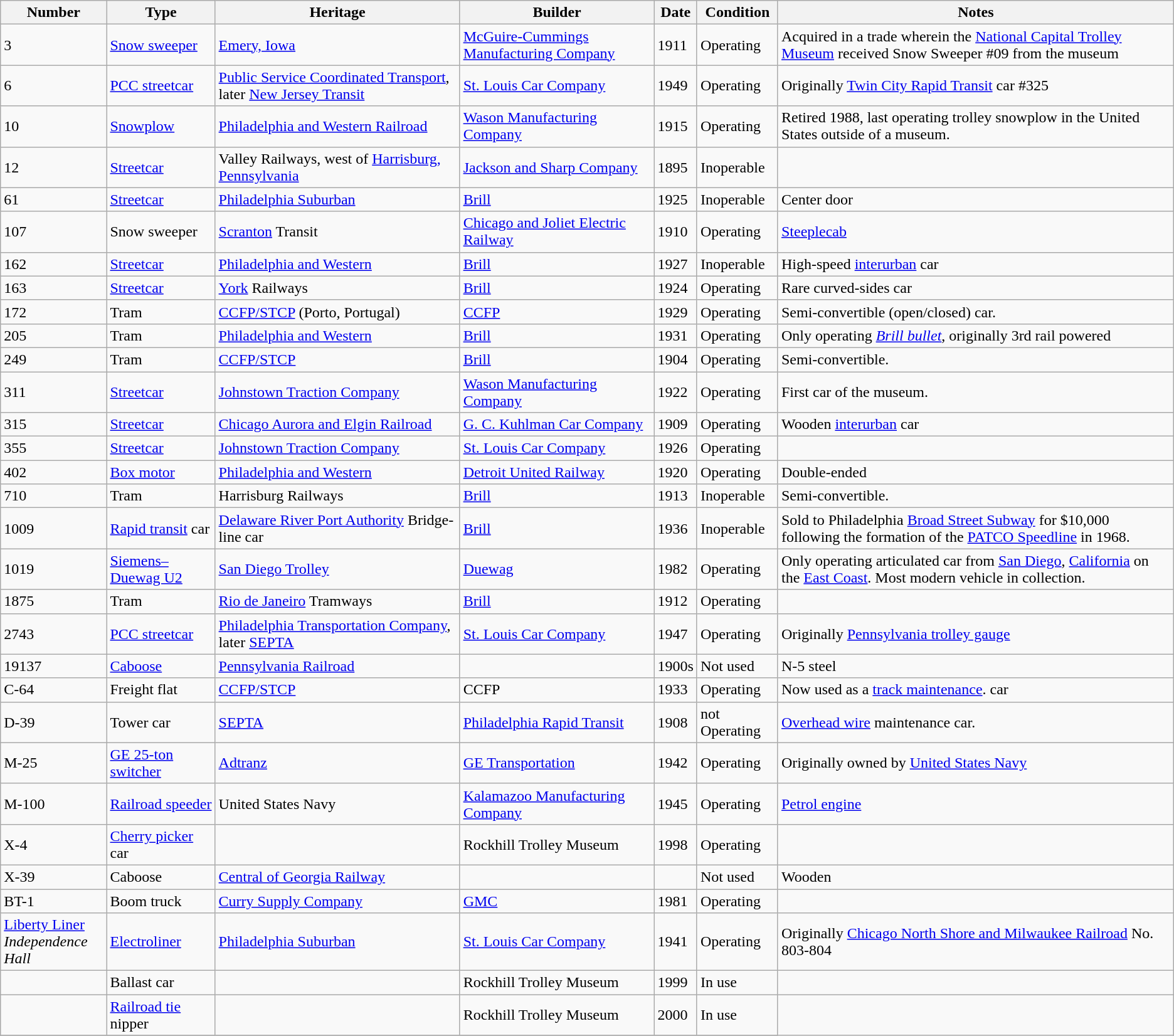<table class="wikitable sortable">
<tr>
<th>Number</th>
<th>Type</th>
<th>Heritage</th>
<th>Builder</th>
<th>Date</th>
<th>Condition</th>
<th>Notes</th>
</tr>
<tr>
<td>3</td>
<td><a href='#'>Snow sweeper</a></td>
<td><a href='#'>Emery, Iowa</a></td>
<td><a href='#'>McGuire-Cummings Manufacturing Company</a></td>
<td>1911</td>
<td>Operating</td>
<td>Acquired in a trade wherein the <a href='#'>National Capital Trolley Museum</a> received Snow Sweeper #09 from the museum</td>
</tr>
<tr>
<td>6</td>
<td><a href='#'>PCC streetcar</a></td>
<td><a href='#'>Public Service Coordinated Transport</a>, later <a href='#'>New Jersey Transit</a></td>
<td><a href='#'>St. Louis Car Company</a></td>
<td>1949</td>
<td>Operating</td>
<td>Originally <a href='#'>Twin City Rapid Transit</a> car #325</td>
</tr>
<tr>
<td>10</td>
<td><a href='#'>Snowplow</a></td>
<td><a href='#'>Philadelphia and Western Railroad</a></td>
<td><a href='#'>Wason Manufacturing Company</a></td>
<td>1915</td>
<td>Operating</td>
<td>Retired 1988, last operating trolley snowplow in the United States outside of a museum.</td>
</tr>
<tr>
<td>12</td>
<td><a href='#'>Streetcar</a></td>
<td>Valley Railways, west of <a href='#'>Harrisburg, Pennsylvania</a></td>
<td><a href='#'>Jackson and Sharp Company</a></td>
<td>1895</td>
<td>Inoperable</td>
<td></td>
</tr>
<tr>
<td>61</td>
<td><a href='#'>Streetcar</a></td>
<td><a href='#'>Philadelphia Suburban</a></td>
<td><a href='#'>Brill</a></td>
<td>1925</td>
<td>Inoperable</td>
<td>Center door</td>
</tr>
<tr>
<td>107</td>
<td>Snow sweeper</td>
<td><a href='#'>Scranton</a> Transit</td>
<td><a href='#'>Chicago and Joliet Electric Railway</a></td>
<td>1910</td>
<td>Operating</td>
<td><a href='#'>Steeplecab</a></td>
</tr>
<tr>
<td>162</td>
<td><a href='#'>Streetcar</a></td>
<td><a href='#'>Philadelphia and Western</a></td>
<td><a href='#'>Brill</a></td>
<td>1927</td>
<td>Inoperable</td>
<td>High-speed <a href='#'>interurban</a> car</td>
</tr>
<tr>
<td>163</td>
<td><a href='#'>Streetcar</a></td>
<td><a href='#'>York</a> Railways</td>
<td><a href='#'>Brill</a></td>
<td>1924</td>
<td>Operating</td>
<td>Rare curved-sides car</td>
</tr>
<tr>
<td>172</td>
<td>Tram</td>
<td><a href='#'>CCFP/STCP</a> (Porto, Portugal)</td>
<td><a href='#'>CCFP</a></td>
<td>1929</td>
<td>Operating</td>
<td>Semi-convertible (open/closed) car.</td>
</tr>
<tr>
<td>205</td>
<td>Tram</td>
<td><a href='#'>Philadelphia and Western</a></td>
<td><a href='#'>Brill</a></td>
<td>1931</td>
<td>Operating</td>
<td>Only operating <em><a href='#'>Brill bullet</a></em>, originally 3rd rail powered</td>
</tr>
<tr>
<td>249</td>
<td>Tram</td>
<td><a href='#'>CCFP/STCP</a></td>
<td><a href='#'>Brill</a></td>
<td>1904</td>
<td>Operating</td>
<td>Semi-convertible.</td>
</tr>
<tr>
<td>311</td>
<td><a href='#'>Streetcar</a></td>
<td><a href='#'>Johnstown Traction Company</a></td>
<td><a href='#'>Wason Manufacturing Company</a></td>
<td>1922</td>
<td>Operating</td>
<td>First car of the museum.</td>
</tr>
<tr>
<td>315</td>
<td><a href='#'>Streetcar</a></td>
<td><a href='#'>Chicago Aurora and Elgin Railroad</a></td>
<td><a href='#'>G. C. Kuhlman Car Company</a></td>
<td>1909</td>
<td>Operating</td>
<td>Wooden <a href='#'>interurban</a> car</td>
</tr>
<tr>
<td>355</td>
<td><a href='#'>Streetcar</a></td>
<td><a href='#'>Johnstown Traction Company</a></td>
<td><a href='#'>St. Louis Car Company</a></td>
<td>1926</td>
<td>Operating</td>
<td></td>
</tr>
<tr>
<td>402</td>
<td><a href='#'>Box motor</a></td>
<td><a href='#'>Philadelphia and Western</a></td>
<td><a href='#'>Detroit United Railway</a></td>
<td>1920</td>
<td>Operating</td>
<td>Double-ended</td>
</tr>
<tr>
<td>710</td>
<td>Tram</td>
<td>Harrisburg Railways</td>
<td><a href='#'>Brill</a></td>
<td>1913</td>
<td>Inoperable</td>
<td>Semi-convertible.</td>
</tr>
<tr>
<td>1009</td>
<td><a href='#'>Rapid transit</a> car</td>
<td><a href='#'>Delaware River Port Authority</a> Bridge-line car</td>
<td><a href='#'>Brill</a></td>
<td>1936</td>
<td>Inoperable</td>
<td>Sold to Philadelphia <a href='#'>Broad Street Subway</a> for $10,000 following the formation of the <a href='#'>PATCO Speedline</a> in 1968.</td>
</tr>
<tr>
<td>1019</td>
<td><a href='#'>Siemens–Duewag U2</a></td>
<td><a href='#'>San Diego Trolley</a></td>
<td><a href='#'>Duewag</a></td>
<td>1982</td>
<td>Operating</td>
<td>Only operating articulated car from <a href='#'>San Diego</a>, <a href='#'>California</a> on the <a href='#'>East Coast</a>. Most modern vehicle in collection.</td>
</tr>
<tr>
<td>1875</td>
<td>Tram</td>
<td><a href='#'>Rio de Janeiro</a> Tramways</td>
<td><a href='#'>Brill</a></td>
<td>1912</td>
<td>Operating</td>
<td></td>
</tr>
<tr>
<td>2743</td>
<td><a href='#'>PCC streetcar</a></td>
<td><a href='#'>Philadelphia Transportation Company</a>, later <a href='#'>SEPTA</a></td>
<td><a href='#'>St. Louis Car Company</a></td>
<td>1947</td>
<td>Operating</td>
<td>Originally <a href='#'>Pennsylvania trolley gauge</a></td>
</tr>
<tr>
<td>19137</td>
<td><a href='#'>Caboose</a></td>
<td><a href='#'>Pennsylvania Railroad</a></td>
<td></td>
<td>1900s</td>
<td>Not used</td>
<td>N-5 steel</td>
</tr>
<tr>
<td>C-64</td>
<td>Freight flat</td>
<td><a href='#'>CCFP/STCP</a></td>
<td>CCFP</td>
<td>1933</td>
<td>Operating</td>
<td>Now used as a <a href='#'>track maintenance</a>. car</td>
</tr>
<tr>
<td>D-39</td>
<td>Tower car</td>
<td><a href='#'>SEPTA</a></td>
<td><a href='#'>Philadelphia Rapid Transit</a></td>
<td>1908</td>
<td>not Operating</td>
<td><a href='#'>Overhead wire</a> maintenance car.</td>
</tr>
<tr>
<td>M-25</td>
<td><a href='#'>GE 25-ton switcher</a></td>
<td><a href='#'>Adtranz</a></td>
<td><a href='#'>GE Transportation</a></td>
<td>1942</td>
<td>Operating</td>
<td>Originally owned by <a href='#'>United States Navy</a></td>
</tr>
<tr>
<td>M-100</td>
<td><a href='#'>Railroad speeder</a></td>
<td>United States Navy</td>
<td><a href='#'>Kalamazoo Manufacturing Company</a></td>
<td>1945</td>
<td>Operating</td>
<td><a href='#'>Petrol engine</a></td>
</tr>
<tr>
<td>X-4</td>
<td><a href='#'>Cherry picker</a> car</td>
<td></td>
<td>Rockhill Trolley Museum</td>
<td>1998</td>
<td>Operating</td>
<td></td>
</tr>
<tr>
<td>X-39</td>
<td>Caboose</td>
<td><a href='#'>Central of Georgia Railway</a></td>
<td></td>
<td></td>
<td>Not used</td>
<td>Wooden</td>
</tr>
<tr>
<td>BT-1</td>
<td>Boom truck</td>
<td><a href='#'>Curry Supply Company</a></td>
<td><a href='#'>GMC</a></td>
<td>1981</td>
<td>Operating</td>
<td></td>
</tr>
<tr>
<td><a href='#'>Liberty Liner</a><br><em>Independence Hall</em></td>
<td><a href='#'>Electroliner</a></td>
<td><a href='#'>Philadelphia Suburban</a></td>
<td><a href='#'>St. Louis Car Company</a></td>
<td>1941</td>
<td>Operating</td>
<td>Originally <a href='#'>Chicago North Shore and Milwaukee Railroad</a> No. 803-804</td>
</tr>
<tr>
<td></td>
<td>Ballast car</td>
<td></td>
<td>Rockhill Trolley Museum</td>
<td>1999</td>
<td>In use</td>
<td></td>
</tr>
<tr>
<td></td>
<td><a href='#'>Railroad tie</a> nipper</td>
<td></td>
<td>Rockhill Trolley Museum</td>
<td>2000</td>
<td>In use</td>
</tr>
<tr>
</tr>
</table>
